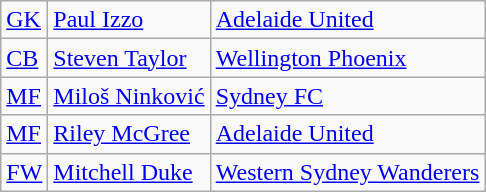<table class="wikitable">
<tr>
<td><a href='#'>GK</a></td>
<td> <a href='#'>Paul Izzo</a></td>
<td><a href='#'>Adelaide United</a></td>
</tr>
<tr>
<td><a href='#'>CB</a></td>
<td> <a href='#'>Steven Taylor</a></td>
<td><a href='#'>Wellington Phoenix</a></td>
</tr>
<tr>
<td><a href='#'>MF</a></td>
<td> <a href='#'>Miloš Ninković</a></td>
<td><a href='#'>Sydney FC</a></td>
</tr>
<tr>
<td><a href='#'>MF</a></td>
<td> <a href='#'>Riley McGree</a></td>
<td><a href='#'>Adelaide United</a></td>
</tr>
<tr>
<td><a href='#'>FW</a></td>
<td> <a href='#'>Mitchell Duke</a></td>
<td><a href='#'>Western Sydney Wanderers</a></td>
</tr>
</table>
